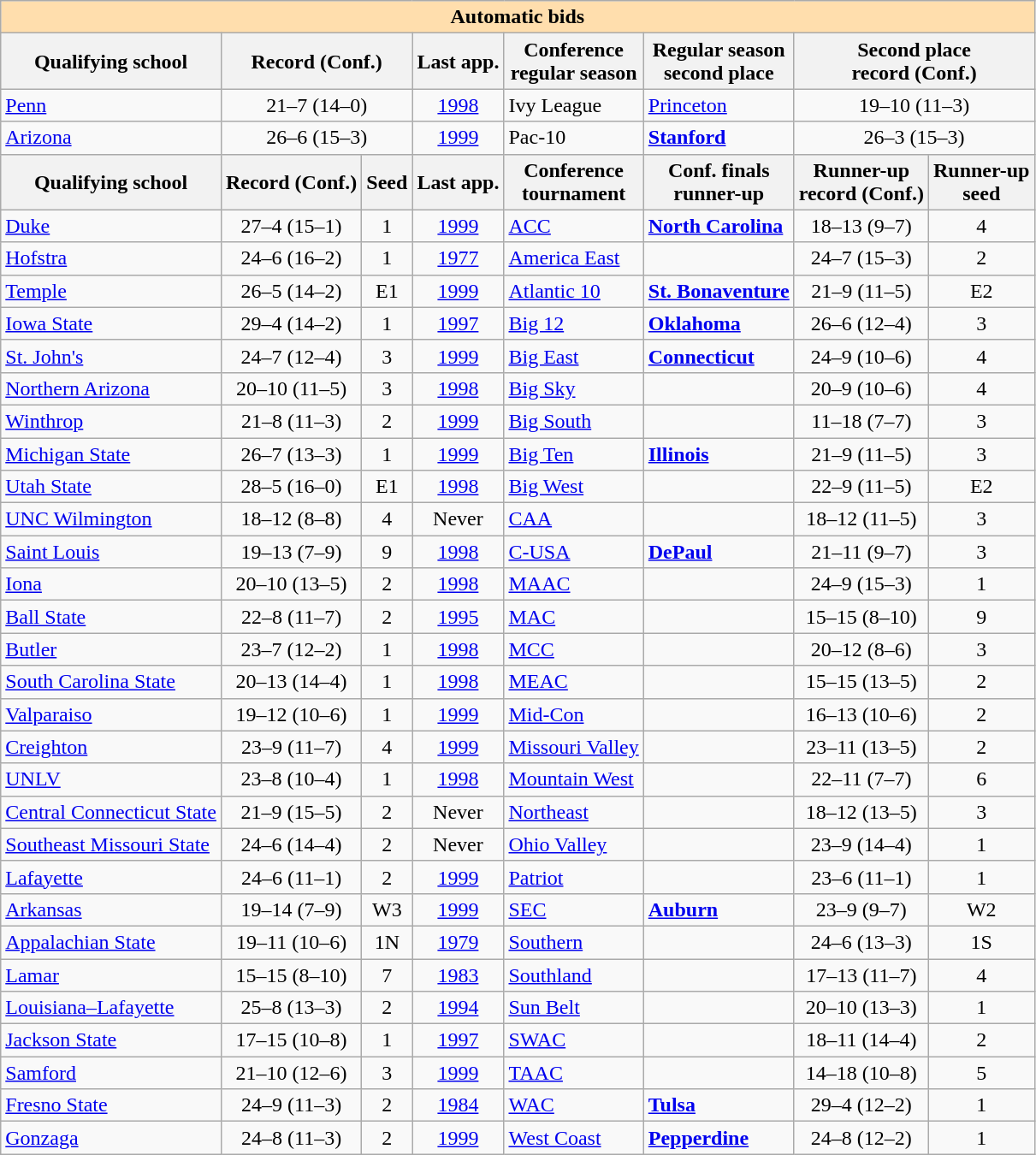<table class="wikitable">
<tr>
<th colspan="8" style="background:#ffdead;">Automatic bids</th>
</tr>
<tr>
<th>Qualifying school</th>
<th colspan="2">Record (Conf.)</th>
<th>Last app.</th>
<th>Conference<br>regular season</th>
<th>Regular season<br>second place</th>
<th colspan="2">Second place<br>record (Conf.)</th>
</tr>
<tr>
<td><a href='#'>Penn</a></td>
<td colspan=2 align=center>21–7 (14–0)</td>
<td align=center><a href='#'>1998</a></td>
<td>Ivy League</td>
<td><a href='#'>Princeton</a></td>
<td colspan=2 align=center>19–10 (11–3)</td>
</tr>
<tr>
<td><a href='#'>Arizona</a></td>
<td colspan=2 align=center>26–6 (15–3)</td>
<td align=center><a href='#'>1999</a></td>
<td>Pac-10</td>
<td><strong><a href='#'>Stanford</a></strong></td>
<td colspan=2 align=center>26–3 (15–3)</td>
</tr>
<tr>
<th>Qualifying school</th>
<th>Record (Conf.)</th>
<th>Seed</th>
<th>Last app.</th>
<th>Conference<br>tournament</th>
<th>Conf. finals<br>runner-up</th>
<th>Runner-up<br>record (Conf.)</th>
<th>Runner-up<br>seed</th>
</tr>
<tr>
<td><a href='#'>Duke</a></td>
<td align=center>27–4 (15–1)</td>
<td align=center>1</td>
<td align=center><a href='#'>1999</a></td>
<td><a href='#'>ACC</a></td>
<td><strong><a href='#'>North Carolina</a></strong></td>
<td align=center>18–13 (9–7)</td>
<td align=center>4</td>
</tr>
<tr>
<td><a href='#'>Hofstra</a></td>
<td align=center>24–6 (16–2)</td>
<td align=center>1</td>
<td align=center><a href='#'>1977</a></td>
<td><a href='#'>America East</a></td>
<td></td>
<td align=center>24–7 (15–3)</td>
<td align=center>2</td>
</tr>
<tr>
<td><a href='#'>Temple</a></td>
<td align=center>26–5 (14–2)</td>
<td align=center>E1</td>
<td align=center><a href='#'>1999</a></td>
<td><a href='#'>Atlantic 10</a></td>
<td><strong><a href='#'>St. Bonaventure</a></strong></td>
<td align=center>21–9 (11–5)</td>
<td align=center>E2</td>
</tr>
<tr>
<td><a href='#'>Iowa State</a></td>
<td align=center>29–4 (14–2)</td>
<td align=center>1</td>
<td align=center><a href='#'>1997</a></td>
<td><a href='#'>Big 12</a></td>
<td><strong><a href='#'>Oklahoma</a></strong></td>
<td align=center>26–6 (12–4)</td>
<td align=center>3</td>
</tr>
<tr>
<td><a href='#'>St. John's</a></td>
<td align=center>24–7 (12–4)</td>
<td align=center>3</td>
<td align=center><a href='#'>1999</a></td>
<td><a href='#'>Big East</a></td>
<td><strong><a href='#'>Connecticut</a></strong></td>
<td align=center>24–9 (10–6)</td>
<td align=center>4</td>
</tr>
<tr>
<td><a href='#'>Northern Arizona</a></td>
<td align=center>20–10 (11–5)</td>
<td align=center>3</td>
<td align=center><a href='#'>1998</a></td>
<td><a href='#'>Big Sky</a></td>
<td></td>
<td align=center>20–9 (10–6)</td>
<td align=center>4</td>
</tr>
<tr>
<td><a href='#'>Winthrop</a></td>
<td align=center>21–8 (11–3)</td>
<td align=center>2</td>
<td align=center><a href='#'>1999</a></td>
<td><a href='#'>Big South</a></td>
<td></td>
<td align=center>11–18 (7–7)</td>
<td align=center>3</td>
</tr>
<tr>
<td><a href='#'>Michigan State</a></td>
<td align=center>26–7 (13–3)</td>
<td align=center>1</td>
<td align=center><a href='#'>1999</a></td>
<td><a href='#'>Big Ten</a></td>
<td><strong><a href='#'>Illinois</a></strong></td>
<td align=center>21–9 (11–5)</td>
<td align=center>3</td>
</tr>
<tr>
<td><a href='#'>Utah State</a></td>
<td align=center>28–5 (16–0)</td>
<td align=center>E1</td>
<td align=center><a href='#'>1998</a></td>
<td><a href='#'>Big West</a></td>
<td></td>
<td align=center>22–9 (11–5)</td>
<td align=center>E2</td>
</tr>
<tr>
<td><a href='#'>UNC Wilmington</a></td>
<td align=center>18–12 (8–8)</td>
<td align=center>4</td>
<td align=center>Never</td>
<td><a href='#'>CAA</a></td>
<td></td>
<td align=center>18–12 (11–5)</td>
<td align=center>3</td>
</tr>
<tr>
<td><a href='#'>Saint Louis</a></td>
<td align=center>19–13 (7–9)</td>
<td align=center>9</td>
<td align=center><a href='#'>1998</a></td>
<td><a href='#'>C-USA</a></td>
<td><strong><a href='#'>DePaul</a></strong></td>
<td align=center>21–11 (9–7)</td>
<td align=center>3</td>
</tr>
<tr>
<td><a href='#'>Iona</a></td>
<td align=center>20–10 (13–5)</td>
<td align=center>2</td>
<td align=center><a href='#'>1998</a></td>
<td><a href='#'>MAAC</a></td>
<td></td>
<td align=center>24–9 (15–3)</td>
<td align=center>1</td>
</tr>
<tr>
<td><a href='#'>Ball State</a></td>
<td align=center>22–8 (11–7)</td>
<td align=center>2</td>
<td align=center><a href='#'>1995</a></td>
<td><a href='#'>MAC</a></td>
<td></td>
<td align=center>15–15 (8–10)</td>
<td align=center>9</td>
</tr>
<tr>
<td><a href='#'>Butler</a></td>
<td align=center>23–7 (12–2)</td>
<td align=center>1</td>
<td align=center><a href='#'>1998</a></td>
<td><a href='#'>MCC</a></td>
<td></td>
<td align=center>20–12 (8–6)</td>
<td align=center>3</td>
</tr>
<tr>
<td><a href='#'>South Carolina State</a></td>
<td align=center>20–13 (14–4)</td>
<td align=center>1</td>
<td align=center><a href='#'>1998</a></td>
<td><a href='#'>MEAC</a></td>
<td></td>
<td align=center>15–15 (13–5)</td>
<td align=center>2</td>
</tr>
<tr>
<td><a href='#'>Valparaiso</a></td>
<td align=center>19–12 (10–6)</td>
<td align=center>1</td>
<td align=center><a href='#'>1999</a></td>
<td><a href='#'>Mid-Con</a></td>
<td></td>
<td align=center>16–13 (10–6)</td>
<td align=center>2</td>
</tr>
<tr>
<td><a href='#'>Creighton</a></td>
<td align=center>23–9 (11–7)</td>
<td align=center>4</td>
<td align=center><a href='#'>1999</a></td>
<td><a href='#'>Missouri Valley</a></td>
<td></td>
<td align=center>23–11 (13–5)</td>
<td align=center>2</td>
</tr>
<tr>
<td><a href='#'>UNLV</a></td>
<td align=center>23–8 (10–4)</td>
<td align=center>1</td>
<td align=center><a href='#'>1998</a></td>
<td><a href='#'>Mountain West</a></td>
<td></td>
<td align=center>22–11 (7–7)</td>
<td align=center>6</td>
</tr>
<tr>
<td><a href='#'>Central Connecticut State</a></td>
<td align=center>21–9 (15–5)</td>
<td align=center>2</td>
<td align=center>Never</td>
<td><a href='#'>Northeast</a></td>
<td></td>
<td align=center>18–12 (13–5)</td>
<td align=center>3</td>
</tr>
<tr>
<td><a href='#'>Southeast Missouri State</a></td>
<td align=center>24–6 (14–4)</td>
<td align=center>2</td>
<td align=center>Never</td>
<td><a href='#'>Ohio Valley</a></td>
<td></td>
<td align=center>23–9 (14–4)</td>
<td align=center>1</td>
</tr>
<tr>
<td><a href='#'>Lafayette</a></td>
<td align=center>24–6 (11–1)</td>
<td align=center>2</td>
<td align=center><a href='#'>1999</a></td>
<td><a href='#'>Patriot</a></td>
<td></td>
<td align=center>23–6 (11–1)</td>
<td align=center>1</td>
</tr>
<tr>
<td><a href='#'>Arkansas</a></td>
<td align=center>19–14 (7–9)</td>
<td align=center>W3</td>
<td align=center><a href='#'>1999</a></td>
<td><a href='#'>SEC</a></td>
<td><strong><a href='#'>Auburn</a></strong></td>
<td align=center>23–9 (9–7)</td>
<td align=center>W2</td>
</tr>
<tr>
<td><a href='#'>Appalachian State</a></td>
<td align=center>19–11 (10–6)</td>
<td align=center>1N</td>
<td align=center><a href='#'>1979</a></td>
<td><a href='#'>Southern</a></td>
<td></td>
<td align=center>24–6 (13–3)</td>
<td align=center>1S</td>
</tr>
<tr>
<td><a href='#'>Lamar</a></td>
<td align=center>15–15 (8–10)</td>
<td align=center>7</td>
<td align=center><a href='#'>1983</a></td>
<td><a href='#'>Southland</a></td>
<td></td>
<td align=center>17–13 (11–7)</td>
<td align=center>4</td>
</tr>
<tr>
<td><a href='#'>Louisiana–Lafayette</a></td>
<td align=center>25–8 (13–3)</td>
<td align=center>2</td>
<td align=center><a href='#'>1994</a></td>
<td><a href='#'>Sun Belt</a></td>
<td></td>
<td align=center>20–10 (13–3)</td>
<td align=center>1</td>
</tr>
<tr>
<td><a href='#'>Jackson State</a></td>
<td align=center>17–15 (10–8)</td>
<td align=center>1</td>
<td align=center><a href='#'>1997</a></td>
<td><a href='#'>SWAC</a></td>
<td></td>
<td align=center>18–11 (14–4)</td>
<td align=center>2</td>
</tr>
<tr>
<td><a href='#'>Samford</a></td>
<td align=center>21–10 (12–6)</td>
<td align=center>3</td>
<td align=center><a href='#'>1999</a></td>
<td><a href='#'>TAAC</a></td>
<td></td>
<td align=center>14–18 (10–8)</td>
<td align=center>5</td>
</tr>
<tr>
<td><a href='#'>Fresno State</a></td>
<td align=center>24–9 (11–3)</td>
<td align=center>2</td>
<td align=center><a href='#'>1984</a></td>
<td><a href='#'>WAC</a></td>
<td><strong><a href='#'>Tulsa</a></strong></td>
<td align=center>29–4 (12–2)</td>
<td align=center>1</td>
</tr>
<tr>
<td><a href='#'>Gonzaga</a></td>
<td align=center>24–8 (11–3)</td>
<td align=center>2</td>
<td align=center><a href='#'>1999</a></td>
<td><a href='#'>West Coast</a></td>
<td><strong><a href='#'>Pepperdine</a></strong></td>
<td align=center>24–8 (12–2)</td>
<td align=center>1</td>
</tr>
</table>
